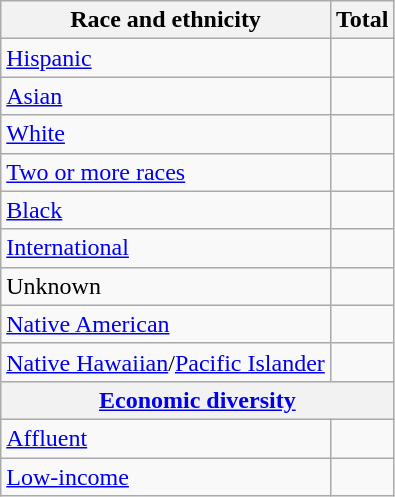<table class="wikitable floatright sortable collapsible"; text-align:right; font-size:80%;">
<tr>
<th>Race and ethnicity</th>
<th colspan="2" data-sort-type=number>Total</th>
</tr>
<tr>
<td><a href='#'>Hispanic</a></td>
<td align=right></td>
</tr>
<tr>
<td><a href='#'>Asian</a></td>
<td align=right></td>
</tr>
<tr>
<td><a href='#'>White</a></td>
<td align=right></td>
</tr>
<tr>
<td><a href='#'>Two or more races</a></td>
<td align=right></td>
</tr>
<tr>
<td><a href='#'>Black</a></td>
<td align=right></td>
</tr>
<tr>
<td><a href='#'>International</a></td>
<td align=right></td>
</tr>
<tr>
<td>Unknown</td>
<td align=right></td>
</tr>
<tr>
<td><a href='#'>Native American</a></td>
<td align=right></td>
</tr>
<tr>
<td><a href='#'>Native Hawaiian</a>/<a href='#'>Pacific Islander</a></td>
<td align=right></td>
</tr>
<tr>
<th colspan="4" data-sort-type=number><a href='#'>Economic diversity</a></th>
</tr>
<tr>
<td><a href='#'>Affluent</a></td>
<td align=right></td>
</tr>
<tr>
<td><a href='#'>Low-income</a></td>
<td align=right></td>
</tr>
</table>
